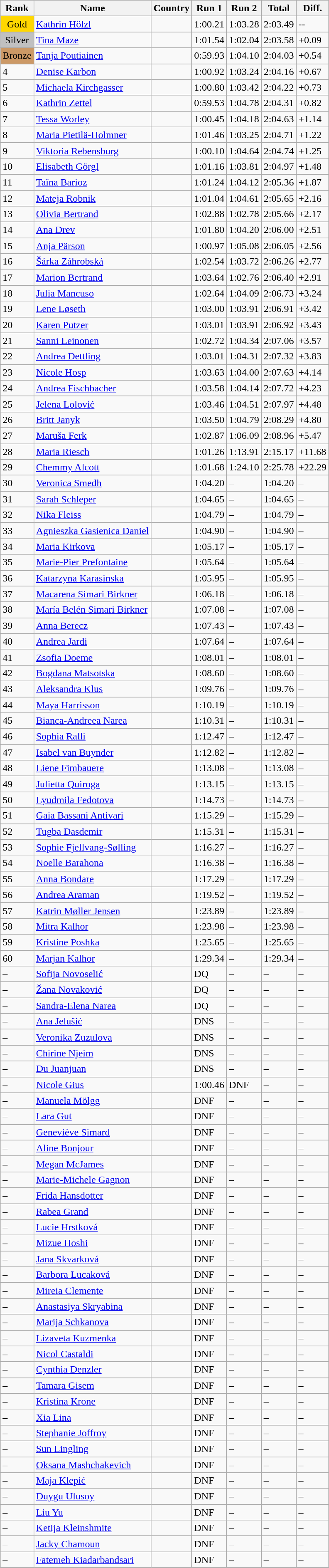<table class="wikitable">
<tr>
<th>Rank</th>
<th>Name</th>
<th>Country</th>
<th>Run 1</th>
<th>Run 2</th>
<th>Total</th>
<th>Diff.</th>
</tr>
<tr>
<td style="text-align:center;background-color:gold;">Gold</td>
<td><a href='#'>Kathrin Hölzl</a></td>
<td></td>
<td>1:00.21</td>
<td>1:03.28</td>
<td>2:03.49</td>
<td>--</td>
</tr>
<tr>
<td style="text-align:center;background-color:silver;">Silver</td>
<td><a href='#'>Tina Maze</a></td>
<td></td>
<td>1:01.54</td>
<td>1:02.04</td>
<td>2:03.58</td>
<td>+0.09</td>
</tr>
<tr>
<td style="text-align:center;background-color:#CC9966;">Bronze</td>
<td><a href='#'>Tanja Poutiainen</a></td>
<td></td>
<td>0:59.93</td>
<td>1:04.10</td>
<td>2:04.03</td>
<td>+0.54</td>
</tr>
<tr>
<td>4</td>
<td><a href='#'>Denise Karbon</a></td>
<td></td>
<td>1:00.92</td>
<td>1:03.24</td>
<td>2:04.16</td>
<td>+0.67</td>
</tr>
<tr>
<td>5</td>
<td><a href='#'>Michaela Kirchgasser</a></td>
<td></td>
<td>1:00.80</td>
<td>1:03.42</td>
<td>2:04.22</td>
<td>+0.73</td>
</tr>
<tr>
<td>6</td>
<td><a href='#'>Kathrin Zettel</a></td>
<td></td>
<td>0:59.53</td>
<td>1:04.78</td>
<td>2:04.31</td>
<td>+0.82</td>
</tr>
<tr>
<td>7</td>
<td><a href='#'>Tessa Worley</a></td>
<td></td>
<td>1:00.45</td>
<td>1:04.18</td>
<td>2:04.63</td>
<td>+1.14</td>
</tr>
<tr>
<td>8</td>
<td><a href='#'>Maria Pietilä-Holmner</a></td>
<td></td>
<td>1:01.46</td>
<td>1:03.25</td>
<td>2:04.71</td>
<td>+1.22</td>
</tr>
<tr>
<td>9</td>
<td><a href='#'>Viktoria Rebensburg</a></td>
<td></td>
<td>1:00.10</td>
<td>1:04.64</td>
<td>2:04.74</td>
<td>+1.25</td>
</tr>
<tr>
<td>10</td>
<td><a href='#'>Elisabeth Görgl</a></td>
<td></td>
<td>1:01.16</td>
<td>1:03.81</td>
<td>2:04.97</td>
<td>+1.48</td>
</tr>
<tr>
<td>11</td>
<td><a href='#'>Taïna Barioz</a></td>
<td></td>
<td>1:01.24</td>
<td>1:04.12</td>
<td>2:05.36</td>
<td>+1.87</td>
</tr>
<tr>
<td>12</td>
<td><a href='#'>Mateja Robnik</a></td>
<td></td>
<td>1:01.04</td>
<td>1:04.61</td>
<td>2:05.65</td>
<td>+2.16</td>
</tr>
<tr>
<td>13</td>
<td><a href='#'>Olivia Bertrand</a></td>
<td></td>
<td>1:02.88</td>
<td>1:02.78</td>
<td>2:05.66</td>
<td>+2.17</td>
</tr>
<tr>
<td>14</td>
<td><a href='#'>Ana Drev</a></td>
<td></td>
<td>1:01.80</td>
<td>1:04.20</td>
<td>2:06.00</td>
<td>+2.51</td>
</tr>
<tr>
<td>15</td>
<td><a href='#'>Anja Pärson</a></td>
<td></td>
<td>1:00.97</td>
<td>1:05.08</td>
<td>2:06.05</td>
<td>+2.56</td>
</tr>
<tr>
<td>16</td>
<td><a href='#'>Šárka Záhrobská</a></td>
<td></td>
<td>1:02.54</td>
<td>1:03.72</td>
<td>2:06.26</td>
<td>+2.77</td>
</tr>
<tr>
<td>17</td>
<td><a href='#'>Marion Bertrand</a></td>
<td></td>
<td>1:03.64</td>
<td>1:02.76</td>
<td>2:06.40</td>
<td>+2.91</td>
</tr>
<tr>
<td>18</td>
<td><a href='#'>Julia Mancuso</a></td>
<td></td>
<td>1:02.64</td>
<td>1:04.09</td>
<td>2:06.73</td>
<td>+3.24</td>
</tr>
<tr>
<td>19</td>
<td><a href='#'>Lene Løseth</a></td>
<td></td>
<td>1:03.00</td>
<td>1:03.91</td>
<td>2:06.91</td>
<td>+3.42</td>
</tr>
<tr>
<td>20</td>
<td><a href='#'>Karen Putzer</a></td>
<td></td>
<td>1:03.01</td>
<td>1:03.91</td>
<td>2:06.92</td>
<td>+3.43</td>
</tr>
<tr>
<td>21</td>
<td><a href='#'>Sanni Leinonen</a></td>
<td></td>
<td>1:02.72</td>
<td>1:04.34</td>
<td>2:07.06</td>
<td>+3.57</td>
</tr>
<tr>
<td>22</td>
<td><a href='#'>Andrea Dettling</a></td>
<td></td>
<td>1:03.01</td>
<td>1:04.31</td>
<td>2:07.32</td>
<td>+3.83</td>
</tr>
<tr>
<td>23</td>
<td><a href='#'>Nicole Hosp</a></td>
<td></td>
<td>1:03.63</td>
<td>1:04.00</td>
<td>2:07.63</td>
<td>+4.14</td>
</tr>
<tr>
<td>24</td>
<td><a href='#'>Andrea Fischbacher</a></td>
<td></td>
<td>1:03.58</td>
<td>1:04.14</td>
<td>2:07.72</td>
<td>+4.23</td>
</tr>
<tr>
<td>25</td>
<td><a href='#'>Jelena Lolović</a></td>
<td></td>
<td>1:03.46</td>
<td>1:04.51</td>
<td>2:07.97</td>
<td>+4.48</td>
</tr>
<tr>
<td>26</td>
<td><a href='#'>Britt Janyk</a></td>
<td></td>
<td>1:03.50</td>
<td>1:04.79</td>
<td>2:08.29</td>
<td>+4.80</td>
</tr>
<tr>
<td>27</td>
<td><a href='#'>Maruša Ferk</a></td>
<td></td>
<td>1:02.87</td>
<td>1:06.09</td>
<td>2:08.96</td>
<td>+5.47</td>
</tr>
<tr>
<td>28</td>
<td><a href='#'>Maria Riesch</a></td>
<td></td>
<td>1:01.26</td>
<td>1:13.91</td>
<td>2:15.17</td>
<td>+11.68</td>
</tr>
<tr>
<td>29</td>
<td><a href='#'>Chemmy Alcott</a></td>
<td></td>
<td>1:01.68</td>
<td>1:24.10</td>
<td>2:25.78</td>
<td>+22.29</td>
</tr>
<tr>
<td>30</td>
<td><a href='#'>Veronica Smedh</a></td>
<td></td>
<td>1:04.20</td>
<td>–</td>
<td>1:04.20</td>
<td>–</td>
</tr>
<tr>
<td>31</td>
<td><a href='#'>Sarah Schleper</a></td>
<td></td>
<td>1:04.65</td>
<td>–</td>
<td>1:04.65</td>
<td>–</td>
</tr>
<tr>
<td>32</td>
<td><a href='#'>Nika Fleiss</a></td>
<td></td>
<td>1:04.79</td>
<td>–</td>
<td>1:04.79</td>
<td>–</td>
</tr>
<tr>
<td>33</td>
<td><a href='#'>Agnieszka Gasienica Daniel</a></td>
<td></td>
<td>1:04.90</td>
<td>–</td>
<td>1:04.90</td>
<td>–</td>
</tr>
<tr>
<td>34</td>
<td><a href='#'>Maria Kirkova</a></td>
<td></td>
<td>1:05.17</td>
<td>–</td>
<td>1:05.17</td>
<td>–</td>
</tr>
<tr>
<td>35</td>
<td><a href='#'>Marie-Pier Prefontaine</a></td>
<td></td>
<td>1:05.64</td>
<td>–</td>
<td>1:05.64</td>
<td>–</td>
</tr>
<tr>
<td>36</td>
<td><a href='#'>Katarzyna Karasinska</a></td>
<td></td>
<td>1:05.95</td>
<td>–</td>
<td>1:05.95</td>
<td>–</td>
</tr>
<tr>
<td>37</td>
<td><a href='#'>Macarena Simari Birkner</a></td>
<td></td>
<td>1:06.18</td>
<td>–</td>
<td>1:06.18</td>
<td>–</td>
</tr>
<tr>
<td>38</td>
<td><a href='#'>María Belén Simari Birkner</a></td>
<td></td>
<td>1:07.08</td>
<td>–</td>
<td>1:07.08</td>
<td>–</td>
</tr>
<tr>
<td>39</td>
<td><a href='#'>Anna Berecz</a></td>
<td></td>
<td>1:07.43</td>
<td>–</td>
<td>1:07.43</td>
<td>–</td>
</tr>
<tr>
<td>40</td>
<td><a href='#'>Andrea Jardi</a></td>
<td></td>
<td>1:07.64</td>
<td>–</td>
<td>1:07.64</td>
<td>–</td>
</tr>
<tr>
<td>41</td>
<td><a href='#'>Zsofia Doeme</a></td>
<td></td>
<td>1:08.01</td>
<td>–</td>
<td>1:08.01</td>
<td>–</td>
</tr>
<tr>
<td>42</td>
<td><a href='#'>Bogdana Matsotska</a></td>
<td></td>
<td>1:08.60</td>
<td>–</td>
<td>1:08.60</td>
<td>–</td>
</tr>
<tr>
<td>43</td>
<td><a href='#'>Aleksandra Klus</a></td>
<td></td>
<td>1:09.76</td>
<td>–</td>
<td>1:09.76</td>
<td>–</td>
</tr>
<tr>
<td>44</td>
<td><a href='#'>Maya Harrisson</a></td>
<td></td>
<td>1:10.19</td>
<td>–</td>
<td>1:10.19</td>
<td>–</td>
</tr>
<tr>
<td>45</td>
<td><a href='#'>Bianca-Andreea Narea</a></td>
<td></td>
<td>1:10.31</td>
<td>–</td>
<td>1:10.31</td>
<td>–</td>
</tr>
<tr>
<td>46</td>
<td><a href='#'>Sophia Ralli</a></td>
<td></td>
<td>1:12.47</td>
<td>–</td>
<td>1:12.47</td>
<td>–</td>
</tr>
<tr>
<td>47</td>
<td><a href='#'>Isabel van Buynder</a></td>
<td></td>
<td>1:12.82</td>
<td>–</td>
<td>1:12.82</td>
<td>–</td>
</tr>
<tr>
<td>48</td>
<td><a href='#'>Liene Fimbauere</a></td>
<td></td>
<td>1:13.08</td>
<td>–</td>
<td>1:13.08</td>
<td>–</td>
</tr>
<tr>
<td>49</td>
<td><a href='#'>Julietta Quiroga</a></td>
<td></td>
<td>1:13.15</td>
<td>–</td>
<td>1:13.15</td>
<td>–</td>
</tr>
<tr>
<td>50</td>
<td><a href='#'>Lyudmila Fedotova</a></td>
<td></td>
<td>1:14.73</td>
<td>–</td>
<td>1:14.73</td>
<td>–</td>
</tr>
<tr>
<td>51</td>
<td><a href='#'>Gaia Bassani Antivari</a></td>
<td></td>
<td>1:15.29</td>
<td>–</td>
<td>1:15.29</td>
<td>–</td>
</tr>
<tr>
<td>52</td>
<td><a href='#'>Tugba Dasdemir</a></td>
<td></td>
<td>1:15.31</td>
<td>–</td>
<td>1:15.31</td>
<td>–</td>
</tr>
<tr>
<td>53</td>
<td><a href='#'>Sophie Fjellvang-Sølling</a></td>
<td></td>
<td>1:16.27</td>
<td>–</td>
<td>1:16.27</td>
<td>–</td>
</tr>
<tr>
<td>54</td>
<td><a href='#'>Noelle Barahona</a></td>
<td></td>
<td>1:16.38</td>
<td>–</td>
<td>1:16.38</td>
<td>–</td>
</tr>
<tr>
<td>55</td>
<td><a href='#'>Anna Bondare</a></td>
<td></td>
<td>1:17.29</td>
<td>–</td>
<td>1:17.29</td>
<td>–</td>
</tr>
<tr>
<td>56</td>
<td><a href='#'>Andrea Araman</a></td>
<td></td>
<td>1:19.52</td>
<td>–</td>
<td>1:19.52</td>
<td>–</td>
</tr>
<tr>
<td>57</td>
<td><a href='#'>Katrin Møller Jensen</a></td>
<td></td>
<td>1:23.89</td>
<td>–</td>
<td>1:23.89</td>
<td>–</td>
</tr>
<tr>
<td>58</td>
<td><a href='#'>Mitra Kalhor</a></td>
<td></td>
<td>1:23.98</td>
<td>–</td>
<td>1:23.98</td>
<td>–</td>
</tr>
<tr>
<td>59</td>
<td><a href='#'>Kristine Poshka</a></td>
<td></td>
<td>1:25.65</td>
<td>–</td>
<td>1:25.65</td>
<td>–</td>
</tr>
<tr>
<td>60</td>
<td><a href='#'>Marjan Kalhor</a></td>
<td></td>
<td>1:29.34</td>
<td>–</td>
<td>1:29.34</td>
<td>–</td>
</tr>
<tr>
<td>–</td>
<td><a href='#'>Sofija Novoselić</a></td>
<td></td>
<td>DQ</td>
<td>–</td>
<td>–</td>
<td>–</td>
</tr>
<tr>
<td>–</td>
<td><a href='#'>Žana Novaković</a></td>
<td></td>
<td>DQ</td>
<td>–</td>
<td>–</td>
<td>–</td>
</tr>
<tr>
<td>–</td>
<td><a href='#'>Sandra-Elena Narea</a></td>
<td></td>
<td>DQ</td>
<td>–</td>
<td>–</td>
<td>–</td>
</tr>
<tr>
<td>–</td>
<td><a href='#'>Ana Jelušić</a></td>
<td></td>
<td>DNS</td>
<td>–</td>
<td>–</td>
<td>–</td>
</tr>
<tr>
<td>–</td>
<td><a href='#'>Veronika Zuzulova</a></td>
<td></td>
<td>DNS</td>
<td>–</td>
<td>–</td>
<td>–</td>
</tr>
<tr>
<td>–</td>
<td><a href='#'>Chirine Njeim</a></td>
<td></td>
<td>DNS</td>
<td>–</td>
<td>–</td>
<td>–</td>
</tr>
<tr>
<td>–</td>
<td><a href='#'>Du Juanjuan</a></td>
<td></td>
<td>DNS</td>
<td>–</td>
<td>–</td>
<td>–</td>
</tr>
<tr>
<td>–</td>
<td><a href='#'>Nicole Gius</a></td>
<td></td>
<td>1:00.46</td>
<td>DNF</td>
<td>–</td>
<td>–</td>
</tr>
<tr>
<td>–</td>
<td><a href='#'>Manuela Mölgg</a></td>
<td></td>
<td>DNF</td>
<td>–</td>
<td>–</td>
<td>–</td>
</tr>
<tr>
<td>–</td>
<td><a href='#'>Lara Gut</a></td>
<td></td>
<td>DNF</td>
<td>–</td>
<td>–</td>
<td>–</td>
</tr>
<tr>
<td>–</td>
<td><a href='#'>Geneviève Simard</a></td>
<td></td>
<td>DNF</td>
<td>–</td>
<td>–</td>
<td>–</td>
</tr>
<tr>
<td>–</td>
<td><a href='#'>Aline Bonjour</a></td>
<td></td>
<td>DNF</td>
<td>–</td>
<td>–</td>
<td>–</td>
</tr>
<tr>
<td>–</td>
<td><a href='#'>Megan McJames</a></td>
<td></td>
<td>DNF</td>
<td>–</td>
<td>–</td>
<td>–</td>
</tr>
<tr>
<td>–</td>
<td><a href='#'>Marie-Michele Gagnon</a></td>
<td></td>
<td>DNF</td>
<td>–</td>
<td>–</td>
<td>–</td>
</tr>
<tr>
<td>–</td>
<td><a href='#'>Frida Hansdotter</a></td>
<td></td>
<td>DNF</td>
<td>–</td>
<td>–</td>
<td>–</td>
</tr>
<tr>
<td>–</td>
<td><a href='#'>Rabea Grand</a></td>
<td></td>
<td>DNF</td>
<td>–</td>
<td>–</td>
<td>–</td>
</tr>
<tr>
<td>–</td>
<td><a href='#'>Lucie Hrstková</a></td>
<td></td>
<td>DNF</td>
<td>–</td>
<td>–</td>
<td>–</td>
</tr>
<tr>
<td>–</td>
<td><a href='#'>Mizue Hoshi</a></td>
<td></td>
<td>DNF</td>
<td>–</td>
<td>–</td>
<td>–</td>
</tr>
<tr>
<td>–</td>
<td><a href='#'>Jana Skvarková</a></td>
<td></td>
<td>DNF</td>
<td>–</td>
<td>–</td>
<td>–</td>
</tr>
<tr>
<td>–</td>
<td><a href='#'>Barbora Lucaková</a></td>
<td></td>
<td>DNF</td>
<td>–</td>
<td>–</td>
<td>–</td>
</tr>
<tr>
<td>–</td>
<td><a href='#'>Mireia Clemente</a></td>
<td></td>
<td>DNF</td>
<td>–</td>
<td>–</td>
<td>–</td>
</tr>
<tr>
<td>–</td>
<td><a href='#'>Anastasiya Skryabina</a></td>
<td></td>
<td>DNF</td>
<td>–</td>
<td>–</td>
<td>–</td>
</tr>
<tr>
<td>–</td>
<td><a href='#'>Marija Schkanova</a></td>
<td></td>
<td>DNF</td>
<td>–</td>
<td>–</td>
<td>–</td>
</tr>
<tr>
<td>–</td>
<td><a href='#'>Lizaveta Kuzmenka</a></td>
<td></td>
<td>DNF</td>
<td>–</td>
<td>–</td>
<td>–</td>
</tr>
<tr>
<td>–</td>
<td><a href='#'>Nicol Castaldi</a></td>
<td></td>
<td>DNF</td>
<td>–</td>
<td>–</td>
<td>–</td>
</tr>
<tr>
<td>–</td>
<td><a href='#'>Cynthia Denzler</a></td>
<td></td>
<td>DNF</td>
<td>–</td>
<td>–</td>
<td>–</td>
</tr>
<tr>
<td>–</td>
<td><a href='#'>Tamara Gisem</a></td>
<td></td>
<td>DNF</td>
<td>–</td>
<td>–</td>
<td>–</td>
</tr>
<tr>
<td>–</td>
<td><a href='#'>Kristina Krone</a></td>
<td></td>
<td>DNF</td>
<td>–</td>
<td>–</td>
<td>–</td>
</tr>
<tr>
<td>–</td>
<td><a href='#'>Xia Lina</a></td>
<td></td>
<td>DNF</td>
<td>–</td>
<td>–</td>
<td>–</td>
</tr>
<tr>
<td>–</td>
<td><a href='#'>Stephanie Joffroy</a></td>
<td></td>
<td>DNF</td>
<td>–</td>
<td>–</td>
<td>–</td>
</tr>
<tr>
<td>–</td>
<td><a href='#'>Sun Lingling</a></td>
<td></td>
<td>DNF</td>
<td>–</td>
<td>–</td>
<td>–</td>
</tr>
<tr>
<td>–</td>
<td><a href='#'>Oksana Mashchakevich</a></td>
<td></td>
<td>DNF</td>
<td>–</td>
<td>–</td>
<td>–</td>
</tr>
<tr>
<td>–</td>
<td><a href='#'>Maja Klepić</a></td>
<td></td>
<td>DNF</td>
<td>–</td>
<td>–</td>
<td>–</td>
</tr>
<tr>
<td>–</td>
<td><a href='#'>Duygu Ulusoy</a></td>
<td></td>
<td>DNF</td>
<td>–</td>
<td>–</td>
<td>–</td>
</tr>
<tr>
<td>–</td>
<td><a href='#'>Liu Yu</a></td>
<td></td>
<td>DNF</td>
<td>–</td>
<td>–</td>
<td>–</td>
</tr>
<tr>
<td>–</td>
<td><a href='#'>Ketija Kleinshmite</a></td>
<td></td>
<td>DNF</td>
<td>–</td>
<td>–</td>
<td>–</td>
</tr>
<tr>
<td>–</td>
<td><a href='#'>Jacky Chamoun</a></td>
<td></td>
<td>DNF</td>
<td>–</td>
<td>–</td>
<td>–</td>
</tr>
<tr>
<td>–</td>
<td><a href='#'>Fatemeh Kiadarbandsari</a></td>
<td></td>
<td>DNF</td>
<td>–</td>
<td>–</td>
<td>–</td>
</tr>
</table>
